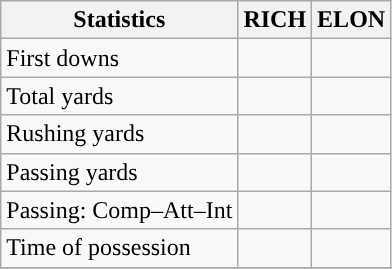<table class="wikitable" style="float: left;">
<tr>
<th>Statistics</th>
<th>RICH</th>
<th>ELON</th>
</tr>
<tr>
<td>First downs</td>
<td></td>
<td></td>
</tr>
<tr>
<td>Total yards</td>
<td></td>
<td></td>
</tr>
<tr>
<td>Rushing yards</td>
<td></td>
<td></td>
</tr>
<tr>
<td>Passing yards</td>
<td></td>
<td></td>
</tr>
<tr>
<td>Passing: Comp–Att–Int</td>
<td></td>
<td></td>
</tr>
<tr>
<td>Time of possession</td>
<td></td>
<td></td>
</tr>
<tr>
</tr>
</table>
